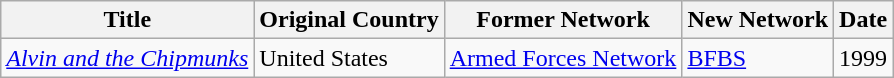<table class="wikitable">
<tr>
<th>Title</th>
<th>Original Country</th>
<th>Former Network</th>
<th>New Network</th>
<th>Date</th>
</tr>
<tr>
<td><em><a href='#'>Alvin and the Chipmunks</a></em></td>
<td> United States</td>
<td><a href='#'>Armed Forces Network</a></td>
<td><a href='#'>BFBS</a></td>
<td>1999</td>
</tr>
</table>
